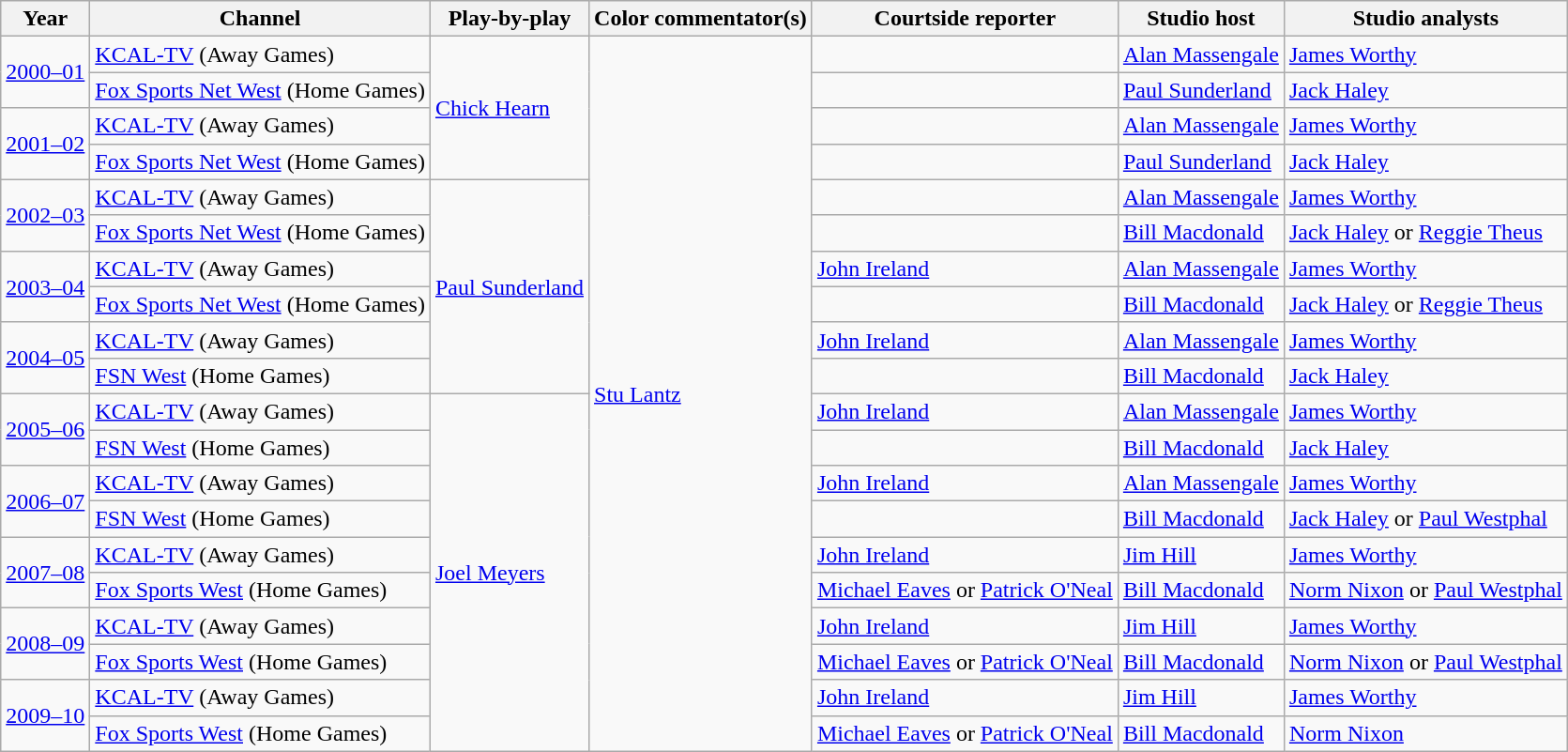<table class="wikitable">
<tr>
<th>Year</th>
<th>Channel</th>
<th>Play-by-play</th>
<th>Color commentator(s)</th>
<th>Courtside reporter</th>
<th>Studio host</th>
<th>Studio analysts</th>
</tr>
<tr>
<td rowspan="2"><a href='#'>2000–01</a></td>
<td><a href='#'>KCAL-TV</a> (Away Games)</td>
<td rowspan="4"><a href='#'>Chick Hearn</a></td>
<td rowspan=20><a href='#'>Stu Lantz</a></td>
<td></td>
<td><a href='#'>Alan Massengale</a></td>
<td><a href='#'>James Worthy</a></td>
</tr>
<tr>
<td><a href='#'>Fox Sports Net West</a> (Home Games)</td>
<td></td>
<td><a href='#'>Paul Sunderland</a></td>
<td><a href='#'>Jack Haley</a></td>
</tr>
<tr>
<td rowspan="2"><a href='#'>2001–02</a></td>
<td><a href='#'>KCAL-TV</a> (Away Games)</td>
<td></td>
<td><a href='#'>Alan Massengale</a></td>
<td><a href='#'>James Worthy</a></td>
</tr>
<tr>
<td><a href='#'>Fox Sports Net West</a> (Home Games)</td>
<td></td>
<td><a href='#'>Paul Sunderland</a></td>
<td><a href='#'>Jack Haley</a></td>
</tr>
<tr>
<td rowspan="2"><a href='#'>2002–03</a></td>
<td><a href='#'>KCAL-TV</a> (Away Games)</td>
<td rowspan="6"><a href='#'>Paul Sunderland</a></td>
<td></td>
<td><a href='#'>Alan Massengale</a></td>
<td><a href='#'>James Worthy</a></td>
</tr>
<tr>
<td><a href='#'>Fox Sports Net West</a> (Home Games)</td>
<td></td>
<td><a href='#'>Bill Macdonald</a></td>
<td><a href='#'>Jack Haley</a> or <a href='#'>Reggie Theus</a></td>
</tr>
<tr>
<td rowspan="2"><a href='#'>2003–04</a></td>
<td><a href='#'>KCAL-TV</a> (Away Games)</td>
<td><a href='#'>John Ireland</a></td>
<td><a href='#'>Alan Massengale</a></td>
<td><a href='#'>James Worthy</a></td>
</tr>
<tr>
<td><a href='#'>Fox Sports Net West</a> (Home Games)</td>
<td></td>
<td><a href='#'>Bill Macdonald</a></td>
<td><a href='#'>Jack Haley</a> or <a href='#'>Reggie Theus</a></td>
</tr>
<tr>
<td rowspan="2"><a href='#'>2004–05</a></td>
<td><a href='#'>KCAL-TV</a> (Away Games)</td>
<td><a href='#'>John Ireland</a></td>
<td><a href='#'>Alan Massengale</a></td>
<td><a href='#'>James Worthy</a></td>
</tr>
<tr>
<td><a href='#'>FSN West</a> (Home Games)</td>
<td></td>
<td><a href='#'>Bill Macdonald</a></td>
<td><a href='#'>Jack Haley</a></td>
</tr>
<tr>
<td rowspan="2"><a href='#'>2005–06</a></td>
<td><a href='#'>KCAL-TV</a> (Away Games)</td>
<td rowspan="10"><a href='#'>Joel Meyers</a></td>
<td><a href='#'>John Ireland</a></td>
<td><a href='#'>Alan Massengale</a></td>
<td><a href='#'>James Worthy</a></td>
</tr>
<tr>
<td><a href='#'>FSN West</a> (Home Games)</td>
<td></td>
<td><a href='#'>Bill Macdonald</a></td>
<td><a href='#'>Jack Haley</a></td>
</tr>
<tr>
<td rowspan="2"><a href='#'>2006–07</a></td>
<td><a href='#'>KCAL-TV</a> (Away Games)</td>
<td><a href='#'>John Ireland</a></td>
<td><a href='#'>Alan Massengale</a></td>
<td><a href='#'>James Worthy</a></td>
</tr>
<tr>
<td><a href='#'>FSN West</a> (Home Games)</td>
<td></td>
<td><a href='#'>Bill Macdonald</a></td>
<td><a href='#'>Jack Haley</a> or <a href='#'>Paul Westphal</a></td>
</tr>
<tr>
<td rowspan="2"><a href='#'>2007–08</a></td>
<td><a href='#'>KCAL-TV</a> (Away Games)</td>
<td><a href='#'>John Ireland</a></td>
<td><a href='#'>Jim Hill</a></td>
<td><a href='#'>James Worthy</a></td>
</tr>
<tr>
<td><a href='#'>Fox Sports West</a> (Home Games)</td>
<td><a href='#'>Michael Eaves</a> or <a href='#'>Patrick O'Neal</a></td>
<td><a href='#'>Bill Macdonald</a></td>
<td><a href='#'>Norm Nixon</a> or <a href='#'>Paul Westphal</a></td>
</tr>
<tr>
<td rowspan="2"><a href='#'>2008–09</a></td>
<td><a href='#'>KCAL-TV</a> (Away Games)</td>
<td><a href='#'>John Ireland</a></td>
<td><a href='#'>Jim Hill</a></td>
<td><a href='#'>James Worthy</a></td>
</tr>
<tr>
<td><a href='#'>Fox Sports West</a> (Home Games)</td>
<td><a href='#'>Michael Eaves</a> or <a href='#'>Patrick O'Neal</a></td>
<td><a href='#'>Bill Macdonald</a></td>
<td><a href='#'>Norm Nixon</a> or <a href='#'>Paul Westphal</a></td>
</tr>
<tr>
<td rowspan="2"><a href='#'>2009–10</a></td>
<td><a href='#'>KCAL-TV</a> (Away Games)</td>
<td><a href='#'>John Ireland</a></td>
<td><a href='#'>Jim Hill</a></td>
<td><a href='#'>James Worthy</a></td>
</tr>
<tr>
<td><a href='#'>Fox Sports West</a> (Home Games)</td>
<td><a href='#'>Michael Eaves</a> or <a href='#'>Patrick O'Neal</a></td>
<td><a href='#'>Bill Macdonald</a></td>
<td><a href='#'>Norm Nixon</a></td>
</tr>
</table>
